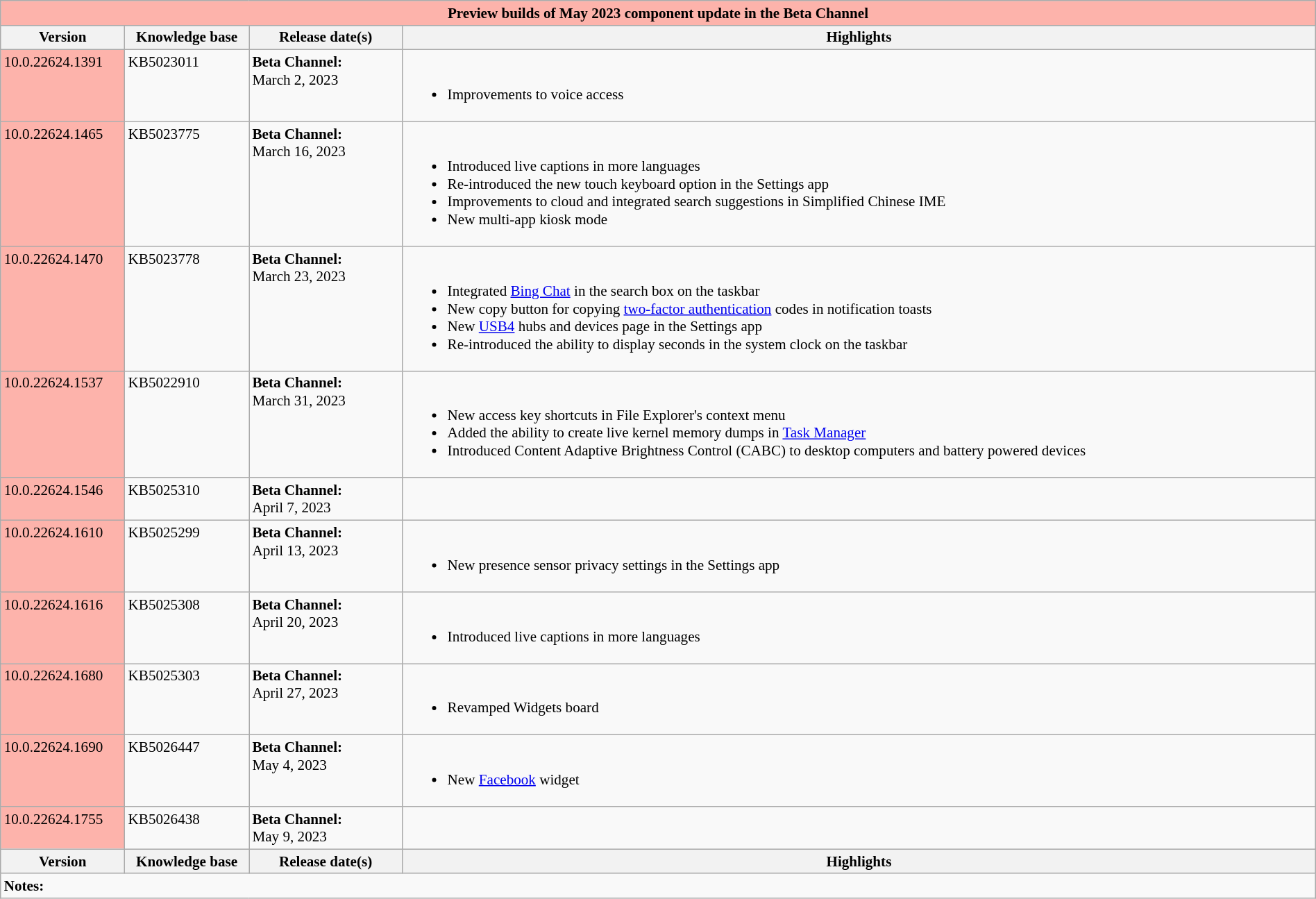<table class="wikitable mw-collapsible mw-collapsed" style=width:100%;font-size:88%>
<tr>
<th colspan=4 style=background:#fdb3ab>Preview builds of May 2023 component update in the Beta Channel</th>
</tr>
<tr>
<th scope=col style=width:8em>Version</th>
<th scope=col style=width:8em>Knowledge base</th>
<th scope=col style=width:10em>Release date(s)</th>
<th scope=col>Highlights</th>
</tr>
<tr valign=top>
<td style=background:#fdb3ab>10.0.22624.1391<br></td>
<td>KB5023011</td>
<td><strong>Beta Channel:</strong><br>March 2, 2023</td>
<td><br><ul><li>Improvements to voice access</li></ul></td>
</tr>
<tr valign=top>
<td style=background:#fdb3ab>10.0.22624.1465<br></td>
<td>KB5023775</td>
<td><strong>Beta Channel:</strong><br>March 16, 2023</td>
<td><br><ul><li>Introduced live captions in more languages</li><li>Re-introduced the new touch keyboard option in the Settings app</li><li>Improvements to cloud and integrated search suggestions in Simplified Chinese IME</li><li>New multi-app kiosk mode</li></ul></td>
</tr>
<tr valign=top>
<td style=background:#fdb3ab>10.0.22624.1470<br></td>
<td>KB5023778</td>
<td><strong>Beta Channel:</strong><br>March 23, 2023</td>
<td><br><ul><li>Integrated <a href='#'>Bing Chat</a> in the search box on the taskbar</li><li>New copy button for copying <a href='#'>two-factor authentication</a> codes in notification toasts</li><li>New <a href='#'>USB4</a> hubs and devices page in the Settings app</li><li>Re-introduced the ability to display seconds in the system clock on the taskbar</li></ul></td>
</tr>
<tr valign=top>
<td style=background:#fdb3ab>10.0.22624.1537<br></td>
<td>KB5022910</td>
<td><strong>Beta Channel:</strong><br>March 31, 2023</td>
<td><br><ul><li>New access key shortcuts in File Explorer's context menu</li><li>Added the ability to create live kernel memory dumps in <a href='#'>Task Manager</a></li><li>Introduced Content Adaptive Brightness Control (CABC) to desktop computers and battery powered devices</li></ul></td>
</tr>
<tr valign=top>
<td style=background:#fdb3ab>10.0.22624.1546<br></td>
<td>KB5025310</td>
<td><strong>Beta Channel:</strong><br>April 7, 2023</td>
<td></td>
</tr>
<tr valign=top>
<td style=background:#fdb3ab>10.0.22624.1610<br></td>
<td>KB5025299</td>
<td><strong>Beta Channel:</strong><br>April 13, 2023</td>
<td><br><ul><li>New presence sensor privacy settings in the Settings app</li></ul></td>
</tr>
<tr valign=top>
<td style=background:#fdb3ab>10.0.22624.1616<br></td>
<td>KB5025308</td>
<td><strong>Beta Channel:</strong><br>April 20, 2023</td>
<td><br><ul><li>Introduced live captions in more languages</li></ul></td>
</tr>
<tr valign=top>
<td style=background:#fdb3ab>10.0.22624.1680<br></td>
<td>KB5025303</td>
<td><strong>Beta Channel:</strong><br>April 27, 2023</td>
<td><br><ul><li>Revamped Widgets board</li></ul></td>
</tr>
<tr valign=top>
<td style=background:#fdb3ab>10.0.22624.1690<br></td>
<td>KB5026447</td>
<td><strong>Beta Channel:</strong><br>May 4, 2023</td>
<td><br><ul><li>New <a href='#'>Facebook</a> widget</li></ul></td>
</tr>
<tr valign=top>
<td style=background:#fdb3ab>10.0.22624.1755<br></td>
<td>KB5026438</td>
<td><strong>Beta Channel:</strong><br>May 9, 2023</td>
<td></td>
</tr>
<tr>
<th>Version</th>
<th>Knowledge base</th>
<th>Release date(s)</th>
<th>Highlights</th>
</tr>
<tr>
<td class="wikitable mw-collapsible" colspan=4 style=text-align:left><strong>Notes:</strong></td>
</tr>
</table>
